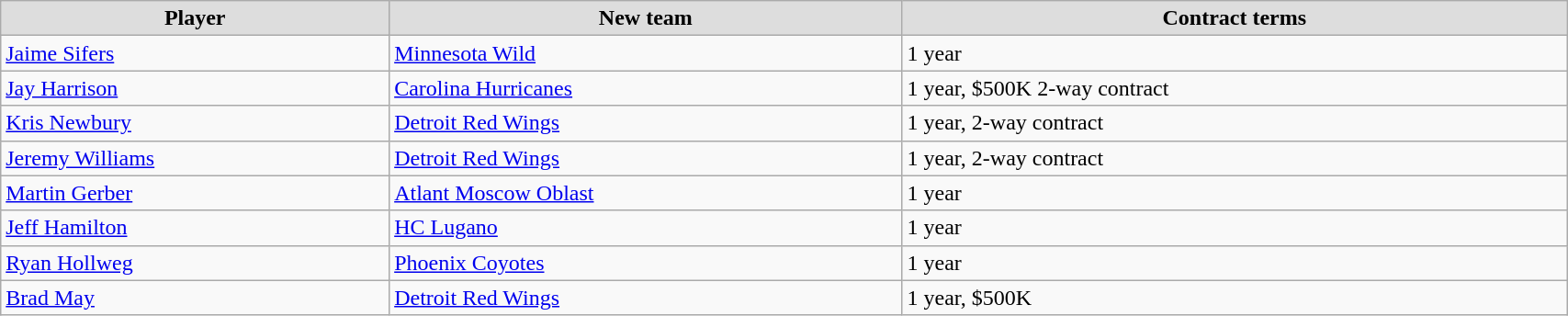<table class="wikitable" width=90%>
<tr align="center"  bgcolor="#dddddd">
<td><strong>Player</strong></td>
<td><strong>New team</strong></td>
<td><strong>Contract terms</strong></td>
</tr>
<tr>
<td><a href='#'>Jaime Sifers</a></td>
<td><a href='#'>Minnesota Wild</a></td>
<td>1 year</td>
</tr>
<tr>
<td><a href='#'>Jay Harrison</a></td>
<td><a href='#'>Carolina Hurricanes</a></td>
<td>1 year, $500K 2-way contract</td>
</tr>
<tr>
<td><a href='#'>Kris Newbury</a></td>
<td><a href='#'>Detroit Red Wings</a></td>
<td>1 year, 2-way contract</td>
</tr>
<tr>
<td><a href='#'>Jeremy Williams</a></td>
<td><a href='#'>Detroit Red Wings</a></td>
<td>1 year, 2-way contract</td>
</tr>
<tr>
<td><a href='#'>Martin Gerber</a></td>
<td><a href='#'>Atlant Moscow Oblast</a></td>
<td>1 year</td>
</tr>
<tr>
<td><a href='#'>Jeff Hamilton</a></td>
<td><a href='#'>HC Lugano</a></td>
<td>1 year</td>
</tr>
<tr>
<td><a href='#'>Ryan Hollweg</a></td>
<td><a href='#'>Phoenix Coyotes</a></td>
<td>1 year</td>
</tr>
<tr>
<td><a href='#'>Brad May</a></td>
<td><a href='#'>Detroit Red Wings</a></td>
<td>1 year, $500K</td>
</tr>
</table>
